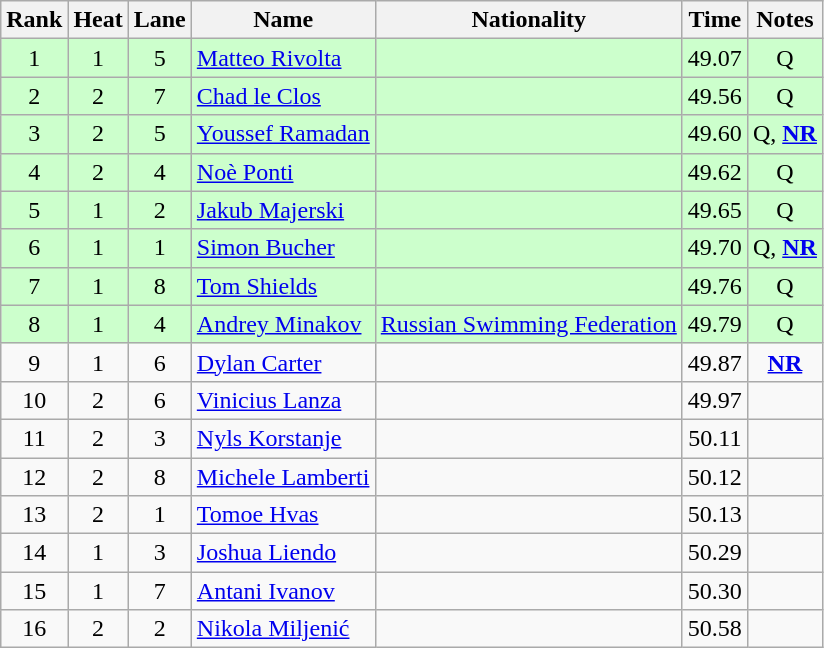<table class="wikitable sortable" style="text-align:center">
<tr>
<th>Rank</th>
<th>Heat</th>
<th>Lane</th>
<th>Name</th>
<th>Nationality</th>
<th>Time</th>
<th>Notes</th>
</tr>
<tr bgcolor=ccffcc>
<td>1</td>
<td>1</td>
<td>5</td>
<td align=left><a href='#'>Matteo Rivolta</a></td>
<td align=left></td>
<td>49.07</td>
<td>Q</td>
</tr>
<tr bgcolor=ccffcc>
<td>2</td>
<td>2</td>
<td>7</td>
<td align=left><a href='#'>Chad le Clos</a></td>
<td align=left></td>
<td>49.56</td>
<td>Q</td>
</tr>
<tr bgcolor=ccffcc>
<td>3</td>
<td>2</td>
<td>5</td>
<td align=left><a href='#'>Youssef Ramadan</a></td>
<td align=left></td>
<td>49.60</td>
<td>Q, <strong><a href='#'>NR</a></strong></td>
</tr>
<tr bgcolor=ccffcc>
<td>4</td>
<td>2</td>
<td>4</td>
<td align=left><a href='#'>Noè Ponti</a></td>
<td align=left></td>
<td>49.62</td>
<td>Q</td>
</tr>
<tr bgcolor=ccffcc>
<td>5</td>
<td>1</td>
<td>2</td>
<td align=left><a href='#'>Jakub Majerski</a></td>
<td align=left></td>
<td>49.65</td>
<td>Q</td>
</tr>
<tr bgcolor=ccffcc>
<td>6</td>
<td>1</td>
<td>1</td>
<td align=left><a href='#'>Simon Bucher</a></td>
<td align=left></td>
<td>49.70</td>
<td>Q, <strong><a href='#'>NR</a></strong></td>
</tr>
<tr bgcolor=ccffcc>
<td>7</td>
<td>1</td>
<td>8</td>
<td align=left><a href='#'>Tom Shields</a></td>
<td align=left></td>
<td>49.76</td>
<td>Q</td>
</tr>
<tr bgcolor=ccffcc>
<td>8</td>
<td>1</td>
<td>4</td>
<td align=left><a href='#'>Andrey Minakov</a></td>
<td align=left><a href='#'>Russian Swimming Federation</a></td>
<td>49.79</td>
<td>Q</td>
</tr>
<tr>
<td>9</td>
<td>1</td>
<td>6</td>
<td align=left><a href='#'>Dylan Carter</a></td>
<td align=left></td>
<td>49.87</td>
<td><strong><a href='#'>NR</a></strong></td>
</tr>
<tr>
<td>10</td>
<td>2</td>
<td>6</td>
<td align=left><a href='#'>Vinicius Lanza</a></td>
<td align=left></td>
<td>49.97</td>
<td></td>
</tr>
<tr>
<td>11</td>
<td>2</td>
<td>3</td>
<td align=left><a href='#'>Nyls Korstanje</a></td>
<td align=left></td>
<td>50.11</td>
<td></td>
</tr>
<tr>
<td>12</td>
<td>2</td>
<td>8</td>
<td align=left><a href='#'>Michele Lamberti</a></td>
<td align=left></td>
<td>50.12</td>
<td></td>
</tr>
<tr>
<td>13</td>
<td>2</td>
<td>1</td>
<td align=left><a href='#'>Tomoe Hvas</a></td>
<td align=left></td>
<td>50.13</td>
<td></td>
</tr>
<tr>
<td>14</td>
<td>1</td>
<td>3</td>
<td align=left><a href='#'>Joshua Liendo</a></td>
<td align=left></td>
<td>50.29</td>
<td></td>
</tr>
<tr>
<td>15</td>
<td>1</td>
<td>7</td>
<td align=left><a href='#'>Antani Ivanov</a></td>
<td align=left></td>
<td>50.30</td>
<td></td>
</tr>
<tr>
<td>16</td>
<td>2</td>
<td>2</td>
<td align=left><a href='#'>Nikola Miljenić</a></td>
<td align=left></td>
<td>50.58</td>
<td></td>
</tr>
</table>
